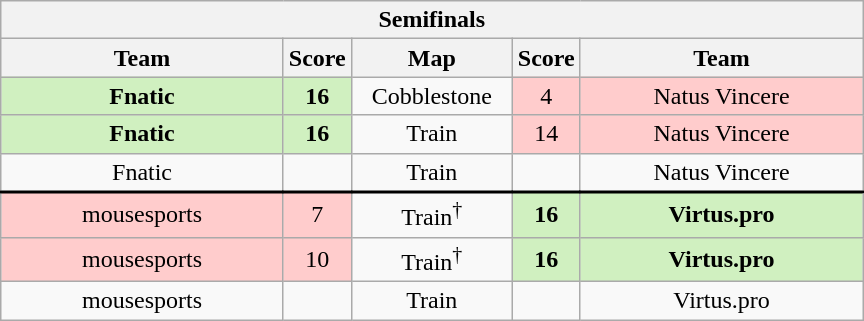<table class="wikitable" style="text-align: center;">
<tr>
<th colspan=5>Semifinals</th>
</tr>
<tr>
<th width="181px">Team</th>
<th width="20px">Score</th>
<th width="100px">Map</th>
<th width="20px">Score</th>
<th width="181px">Team</th>
</tr>
<tr>
<td style="background: #D0F0C0;"><strong>Fnatic</strong></td>
<td style="background: #D0F0C0;"><strong>16</strong></td>
<td>Cobblestone</td>
<td style="background: #FFCCCC;">4</td>
<td style="background: #FFCCCC;">Natus Vincere</td>
</tr>
<tr>
<td style="background: #D0F0C0;"><strong>Fnatic</strong></td>
<td style="background: #D0F0C0;"><strong>16</strong></td>
<td>Train</td>
<td style="background: #FFCCCC;">14</td>
<td style="background: #FFCCCC;">Natus Vincere</td>
</tr>
<tr style="text-align:center;border-width:0 0 2px 0; border-style:solid;border-color:black;">
<td>Fnatic</td>
<td></td>
<td>Train</td>
<td></td>
<td>Natus Vincere</td>
</tr>
<tr>
<td style="background: #FFCCCC;">mousesports</td>
<td style="background: #FFCCCC;">7</td>
<td>Train<sup>†</sup></td>
<td style="background: #D0F0C0;"><strong>16</strong></td>
<td style="background: #D0F0C0;"><strong>Virtus.pro</strong></td>
</tr>
<tr>
<td style="background: #FFCCCC;">mousesports</td>
<td style="background: #FFCCCC;">10</td>
<td>Train<sup>†</sup></td>
<td style="background: #D0F0C0;"><strong>16</strong></td>
<td style="background: #D0F0C0;"><strong>Virtus.pro</strong></td>
</tr>
<tr>
<td>mousesports</td>
<td></td>
<td>Train</td>
<td></td>
<td>Virtus.pro</td>
</tr>
</table>
